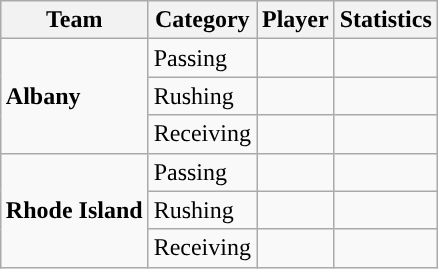<table class="wikitable" style="float: right;">
<tr>
<th>Team</th>
<th>Category</th>
<th>Player</th>
<th>Statistics</th>
</tr>
<tr>
<td rowspan=3><strong>Albany</strong></td>
<td>Passing</td>
<td></td>
<td></td>
</tr>
<tr>
<td>Rushing</td>
<td></td>
<td></td>
</tr>
<tr>
<td>Receiving</td>
<td></td>
<td></td>
</tr>
<tr>
<td rowspan=3><strong>Rhode Island</strong></td>
<td>Passing</td>
<td></td>
<td></td>
</tr>
<tr>
<td>Rushing</td>
<td></td>
<td></td>
</tr>
<tr>
<td>Receiving</td>
<td></td>
<td></td>
</tr>
</table>
